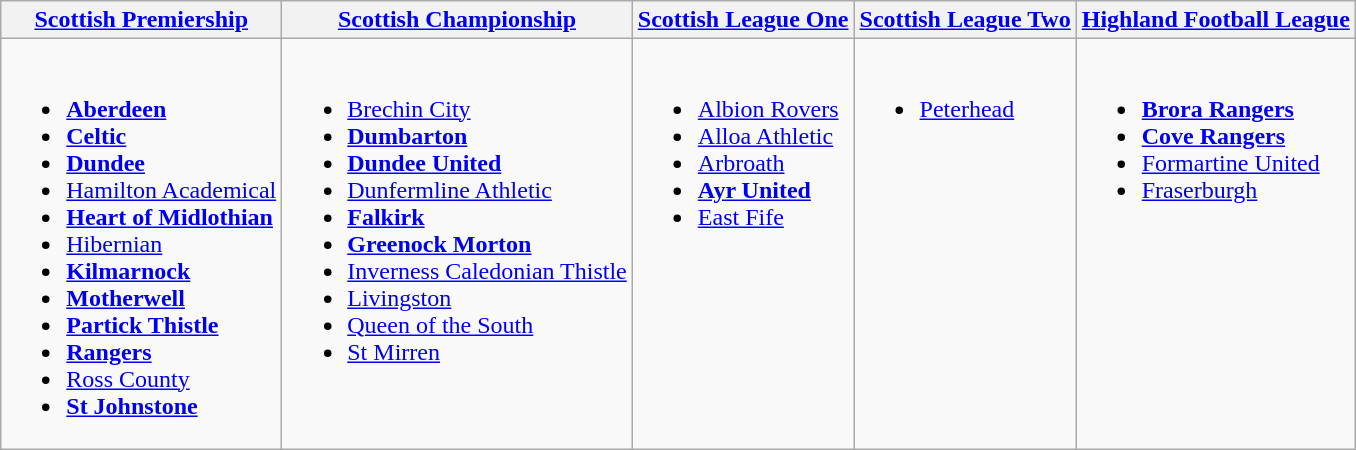<table class="wikitable" style="text-align:left">
<tr>
<th><a href='#'>Scottish Premiership</a></th>
<th><a href='#'>Scottish Championship</a></th>
<th><a href='#'>Scottish League One</a></th>
<th><a href='#'>Scottish League Two</a></th>
<th><a href='#'>Highland Football League</a></th>
</tr>
<tr>
<td valign=top><br><ul><li><strong><a href='#'>Aberdeen</a></strong></li><li><strong><a href='#'>Celtic</a></strong></li><li><strong><a href='#'>Dundee</a></strong></li><li><a href='#'>Hamilton Academical</a></li><li><strong><a href='#'>Heart of Midlothian</a></strong></li><li><a href='#'>Hibernian</a></li><li><strong><a href='#'>Kilmarnock</a></strong></li><li><strong><a href='#'>Motherwell</a></strong></li><li><strong><a href='#'>Partick Thistle</a></strong></li><li><strong><a href='#'>Rangers</a></strong></li><li><a href='#'>Ross County</a></li><li><strong><a href='#'>St Johnstone</a></strong></li></ul></td>
<td valign=top><br><ul><li><a href='#'>Brechin City</a></li><li><strong><a href='#'>Dumbarton</a></strong></li><li><strong><a href='#'>Dundee United</a></strong></li><li><a href='#'>Dunfermline Athletic</a></li><li><strong><a href='#'>Falkirk</a></strong></li><li><strong><a href='#'>Greenock Morton</a></strong></li><li><a href='#'>Inverness Caledonian Thistle</a></li><li><a href='#'>Livingston</a></li><li><a href='#'>Queen of the South</a></li><li><a href='#'>St Mirren</a></li></ul></td>
<td valign=top><br><ul><li><a href='#'>Albion Rovers</a></li><li><a href='#'>Alloa Athletic</a></li><li><a href='#'>Arbroath</a></li><li><strong><a href='#'>Ayr United</a></strong></li><li><a href='#'>East Fife</a></li></ul></td>
<td valign=top><br><ul><li><a href='#'>Peterhead</a></li></ul></td>
<td valign=top><br><ul><li><strong><a href='#'>Brora Rangers</a></strong></li><li><strong><a href='#'>Cove Rangers</a></strong></li><li><a href='#'>Formartine United</a></li><li><a href='#'>Fraserburgh</a></li></ul></td>
</tr>
</table>
